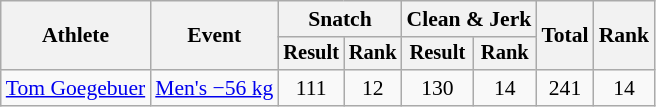<table class="wikitable" style="font-size:90%">
<tr>
<th rowspan="2">Athlete</th>
<th rowspan="2">Event</th>
<th colspan="2">Snatch</th>
<th colspan="2">Clean & Jerk</th>
<th rowspan="2">Total</th>
<th rowspan="2">Rank</th>
</tr>
<tr style="font-size:95%">
<th>Result</th>
<th>Rank</th>
<th>Result</th>
<th>Rank</th>
</tr>
<tr align=center>
<td align=left><a href='#'>Tom Goegebuer</a></td>
<td align=left><a href='#'>Men's −56 kg</a></td>
<td>111</td>
<td>12</td>
<td>130</td>
<td>14</td>
<td>241</td>
<td>14</td>
</tr>
</table>
